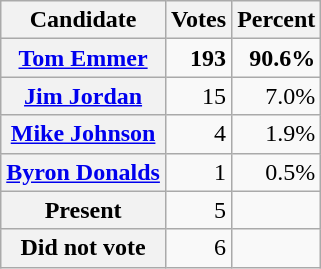<table class="wikitable plainrowheaders" style="text-align: right;">
<tr>
<th scope="col">Candidate</th>
<th scope="col">Votes</th>
<th scope="col">Percent</th>
</tr>
<tr>
<th scope="row"><strong><a href='#'>Tom Emmer</a></strong> </th>
<td><strong>193</strong></td>
<td><strong>90.6%</strong></td>
</tr>
<tr>
<th scope="row"><a href='#'>Jim Jordan</a></th>
<td>15</td>
<td>7.0%</td>
</tr>
<tr>
<th scope="row"><a href='#'>Mike Johnson</a></th>
<td>4</td>
<td>1.9%</td>
</tr>
<tr>
<th scope="row"><a href='#'>Byron Donalds</a></th>
<td>1</td>
<td>0.5%</td>
</tr>
<tr>
<th scope="row">Present</th>
<td>5</td>
<td></td>
</tr>
<tr>
<th scope="row">Did not vote</th>
<td>6</td>
<td></td>
</tr>
</table>
